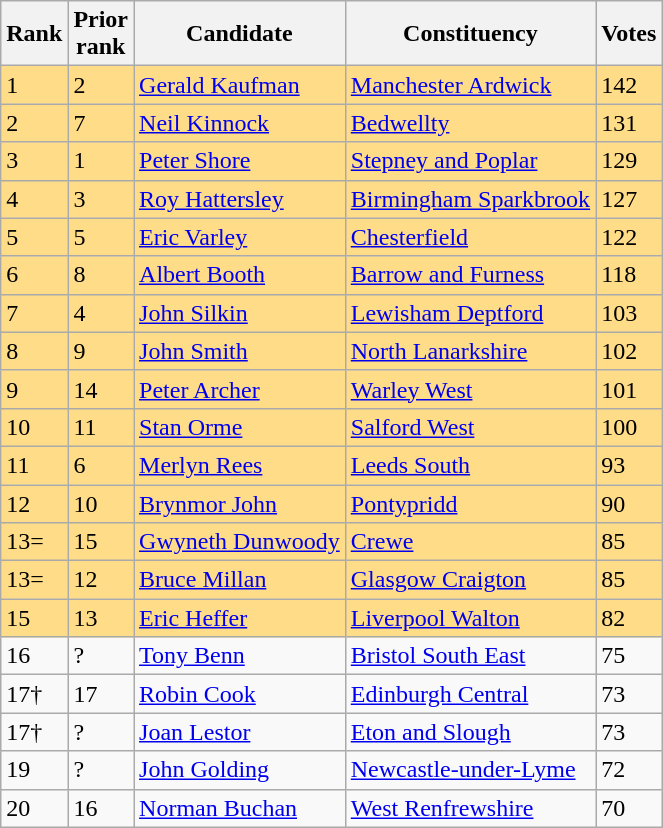<table class="wikitable sortable">
<tr>
<th>Rank<br></th>
<th>Prior<br>rank<br></th>
<th>Candidate<br></th>
<th>Constituency<br></th>
<th>Votes<br></th>
</tr>
<tr bgcolor=ffdd88>
<td>1</td>
<td>2</td>
<td><a href='#'>Gerald Kaufman</a></td>
<td><a href='#'>Manchester Ardwick</a></td>
<td>142</td>
</tr>
<tr bgcolor=ffdd88>
<td>2</td>
<td>7</td>
<td><a href='#'>Neil Kinnock</a></td>
<td><a href='#'>Bedwellty</a></td>
<td>131</td>
</tr>
<tr bgcolor=ffdd88>
<td>3</td>
<td>1</td>
<td><a href='#'>Peter Shore</a></td>
<td><a href='#'>Stepney and Poplar</a></td>
<td>129</td>
</tr>
<tr bgcolor=ffdd88>
<td>4</td>
<td>3</td>
<td><a href='#'>Roy Hattersley</a></td>
<td><a href='#'>Birmingham Sparkbrook</a></td>
<td>127</td>
</tr>
<tr bgcolor=ffdd88>
<td>5</td>
<td>5</td>
<td><a href='#'>Eric Varley</a></td>
<td><a href='#'>Chesterfield</a></td>
<td>122</td>
</tr>
<tr bgcolor=ffdd88>
<td>6</td>
<td>8</td>
<td><a href='#'>Albert Booth</a></td>
<td><a href='#'>Barrow and Furness</a></td>
<td>118</td>
</tr>
<tr bgcolor=ffdd88>
<td>7</td>
<td>4</td>
<td><a href='#'>John Silkin</a></td>
<td><a href='#'>Lewisham Deptford</a></td>
<td>103</td>
</tr>
<tr bgcolor=ffdd88>
<td>8</td>
<td>9</td>
<td><a href='#'>John Smith</a></td>
<td><a href='#'>North Lanarkshire</a></td>
<td>102</td>
</tr>
<tr bgcolor=ffdd88>
<td>9</td>
<td>14</td>
<td><a href='#'>Peter Archer</a></td>
<td><a href='#'>Warley West</a></td>
<td>101</td>
</tr>
<tr bgcolor=ffdd88>
<td>10</td>
<td>11</td>
<td><a href='#'>Stan Orme</a></td>
<td><a href='#'>Salford West</a></td>
<td>100</td>
</tr>
<tr bgcolor=ffdd88>
<td>11</td>
<td>6</td>
<td><a href='#'>Merlyn Rees</a></td>
<td><a href='#'>Leeds South</a></td>
<td>93</td>
</tr>
<tr bgcolor=ffdd88>
<td>12</td>
<td>10</td>
<td><a href='#'>Brynmor John</a></td>
<td><a href='#'>Pontypridd</a></td>
<td>90</td>
</tr>
<tr bgcolor=ffdd88>
<td>13=</td>
<td>15</td>
<td><a href='#'>Gwyneth Dunwoody</a></td>
<td><a href='#'>Crewe</a></td>
<td>85</td>
</tr>
<tr bgcolor=ffdd88>
<td>13=</td>
<td>12</td>
<td><a href='#'>Bruce Millan</a></td>
<td><a href='#'>Glasgow Craigton</a></td>
<td>85</td>
</tr>
<tr bgcolor=ffdd88>
<td>15</td>
<td>13</td>
<td><a href='#'>Eric Heffer</a></td>
<td><a href='#'>Liverpool Walton</a></td>
<td>82</td>
</tr>
<tr>
<td>16</td>
<td>?</td>
<td><a href='#'>Tony Benn</a></td>
<td><a href='#'>Bristol South East</a></td>
<td>75</td>
</tr>
<tr>
<td>17†</td>
<td>17</td>
<td><a href='#'>Robin Cook</a></td>
<td><a href='#'>Edinburgh Central</a></td>
<td>73</td>
</tr>
<tr>
<td>17†</td>
<td>?</td>
<td><a href='#'>Joan Lestor</a></td>
<td><a href='#'>Eton and Slough</a></td>
<td>73</td>
</tr>
<tr>
<td>19</td>
<td>?</td>
<td><a href='#'>John Golding</a></td>
<td><a href='#'>Newcastle-under-Lyme</a></td>
<td>72</td>
</tr>
<tr>
<td>20</td>
<td>16</td>
<td><a href='#'>Norman Buchan</a></td>
<td><a href='#'>West Renfrewshire</a></td>
<td>70</td>
</tr>
</table>
